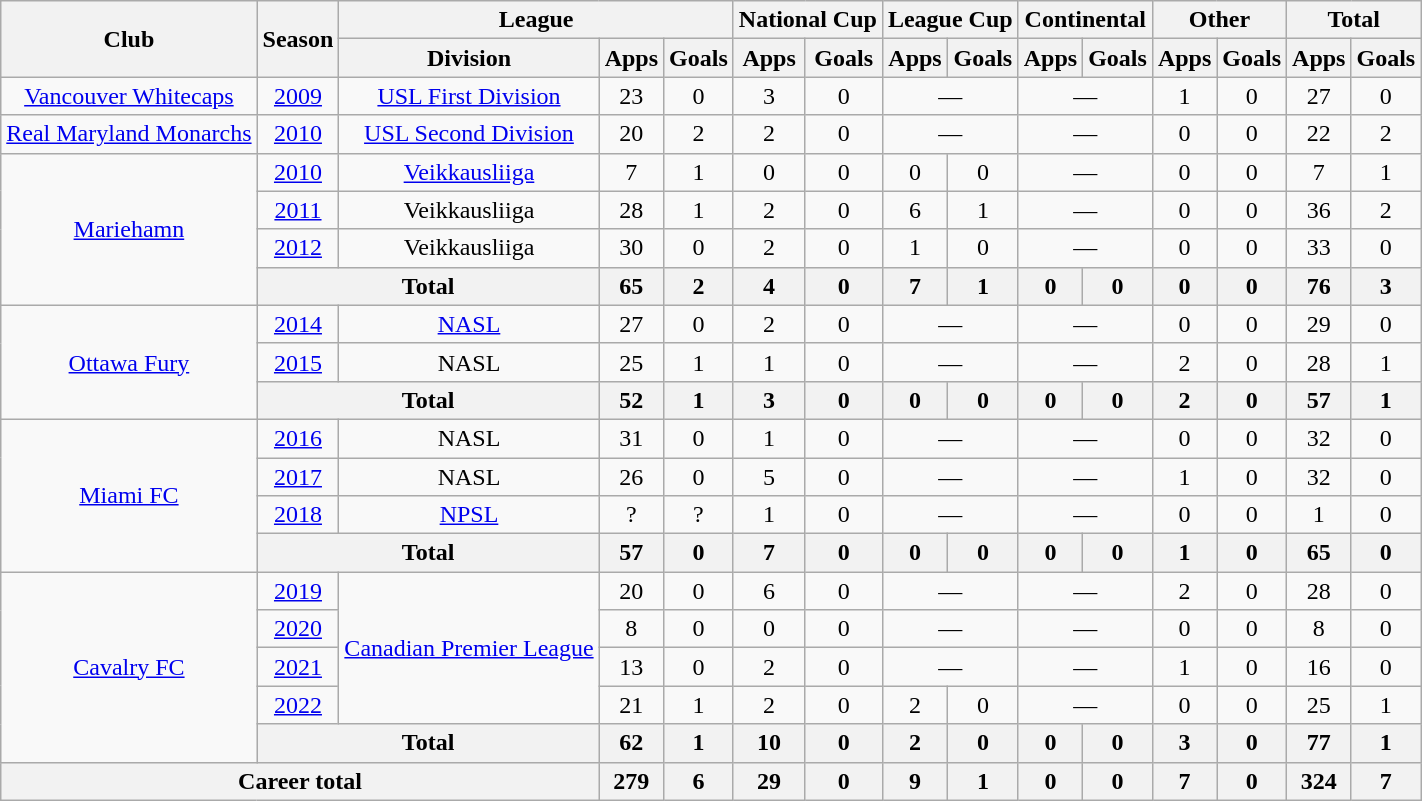<table class="wikitable" style="text-align:center">
<tr>
<th rowspan="2">Club</th>
<th rowspan="2">Season</th>
<th colspan="3">League</th>
<th colspan="2">National Cup</th>
<th colspan="2">League Cup</th>
<th colspan="2">Continental</th>
<th colspan="2">Other</th>
<th colspan="2">Total</th>
</tr>
<tr>
<th>Division</th>
<th>Apps</th>
<th>Goals</th>
<th>Apps</th>
<th>Goals</th>
<th>Apps</th>
<th>Goals</th>
<th>Apps</th>
<th>Goals</th>
<th>Apps</th>
<th>Goals</th>
<th>Apps</th>
<th>Goals</th>
</tr>
<tr>
<td rowspan="1"><a href='#'>Vancouver Whitecaps</a></td>
<td><a href='#'>2009</a></td>
<td><a href='#'>USL First Division</a></td>
<td>23</td>
<td>0</td>
<td>3</td>
<td>0</td>
<td colspan="2">—</td>
<td colspan="2">—</td>
<td>1</td>
<td>0</td>
<td>27</td>
<td>0</td>
</tr>
<tr>
<td rowspan="1"><a href='#'>Real Maryland Monarchs</a></td>
<td><a href='#'>2010</a></td>
<td><a href='#'>USL Second Division</a></td>
<td>20</td>
<td>2</td>
<td>2</td>
<td>0</td>
<td colspan="2">—</td>
<td colspan="2">—</td>
<td>0</td>
<td>0</td>
<td>22</td>
<td>2</td>
</tr>
<tr>
<td rowspan="4"><a href='#'>Mariehamn</a></td>
<td><a href='#'>2010</a></td>
<td><a href='#'>Veikkausliiga</a></td>
<td>7</td>
<td>1</td>
<td>0</td>
<td>0</td>
<td>0</td>
<td>0</td>
<td colspan="2">—</td>
<td>0</td>
<td>0</td>
<td>7</td>
<td>1</td>
</tr>
<tr>
<td><a href='#'>2011</a></td>
<td>Veikkausliiga</td>
<td>28</td>
<td>1</td>
<td>2</td>
<td>0</td>
<td>6</td>
<td>1</td>
<td colspan="2">—</td>
<td>0</td>
<td>0</td>
<td>36</td>
<td>2</td>
</tr>
<tr>
<td><a href='#'>2012</a></td>
<td>Veikkausliiga</td>
<td>30</td>
<td>0</td>
<td>2</td>
<td>0</td>
<td>1</td>
<td>0</td>
<td colspan="2">—</td>
<td>0</td>
<td>0</td>
<td>33</td>
<td>0</td>
</tr>
<tr>
<th colspan="2">Total</th>
<th>65</th>
<th>2</th>
<th>4</th>
<th>0</th>
<th>7</th>
<th>1</th>
<th>0</th>
<th>0</th>
<th>0</th>
<th>0</th>
<th>76</th>
<th>3</th>
</tr>
<tr>
<td rowspan="3"><a href='#'>Ottawa Fury</a></td>
<td><a href='#'>2014</a></td>
<td><a href='#'>NASL</a></td>
<td>27</td>
<td>0</td>
<td>2</td>
<td>0</td>
<td colspan="2">—</td>
<td colspan="2">—</td>
<td>0</td>
<td>0</td>
<td>29</td>
<td>0</td>
</tr>
<tr>
<td><a href='#'>2015</a></td>
<td>NASL</td>
<td>25</td>
<td>1</td>
<td>1</td>
<td>0</td>
<td colspan="2">—</td>
<td colspan="2">—</td>
<td>2</td>
<td>0</td>
<td>28</td>
<td>1</td>
</tr>
<tr>
<th colspan="2">Total</th>
<th>52</th>
<th>1</th>
<th>3</th>
<th>0</th>
<th>0</th>
<th>0</th>
<th>0</th>
<th>0</th>
<th>2</th>
<th>0</th>
<th>57</th>
<th>1</th>
</tr>
<tr>
<td rowspan="4"><a href='#'>Miami FC</a></td>
<td><a href='#'>2016</a></td>
<td>NASL</td>
<td>31</td>
<td>0</td>
<td>1</td>
<td>0</td>
<td colspan="2">—</td>
<td colspan="2">—</td>
<td>0</td>
<td>0</td>
<td>32</td>
<td>0</td>
</tr>
<tr>
<td><a href='#'>2017</a></td>
<td>NASL</td>
<td>26</td>
<td>0</td>
<td>5</td>
<td>0</td>
<td colspan="2">—</td>
<td colspan="2">—</td>
<td>1</td>
<td>0</td>
<td>32</td>
<td>0</td>
</tr>
<tr>
<td><a href='#'>2018</a></td>
<td><a href='#'>NPSL</a></td>
<td>?</td>
<td>?</td>
<td>1</td>
<td>0</td>
<td colspan="2">—</td>
<td colspan="2">—</td>
<td>0</td>
<td>0</td>
<td>1</td>
<td>0</td>
</tr>
<tr>
<th colspan="2">Total</th>
<th>57</th>
<th>0</th>
<th>7</th>
<th>0</th>
<th>0</th>
<th>0</th>
<th>0</th>
<th>0</th>
<th>1</th>
<th>0</th>
<th>65</th>
<th>0</th>
</tr>
<tr>
<td rowspan="5"><a href='#'>Cavalry FC</a></td>
<td><a href='#'>2019</a></td>
<td rowspan="4"><a href='#'>Canadian Premier League</a></td>
<td>20</td>
<td>0</td>
<td>6</td>
<td>0</td>
<td colspan="2">—</td>
<td colspan="2">—</td>
<td>2</td>
<td>0</td>
<td>28</td>
<td>0</td>
</tr>
<tr>
<td><a href='#'>2020</a></td>
<td>8</td>
<td>0</td>
<td>0</td>
<td>0</td>
<td colspan="2">—</td>
<td colspan="2">—</td>
<td>0</td>
<td>0</td>
<td>8</td>
<td>0</td>
</tr>
<tr>
<td><a href='#'>2021</a></td>
<td>13</td>
<td>0</td>
<td>2</td>
<td>0</td>
<td colspan="2">—</td>
<td colspan="2">—</td>
<td>1</td>
<td>0</td>
<td>16</td>
<td>0</td>
</tr>
<tr>
<td><a href='#'>2022</a></td>
<td>21</td>
<td>1</td>
<td>2</td>
<td>0</td>
<td>2</td>
<td>0</td>
<td colspan="2">—</td>
<td>0</td>
<td>0</td>
<td>25</td>
<td>1</td>
</tr>
<tr>
<th colspan="2">Total</th>
<th>62</th>
<th>1</th>
<th>10</th>
<th>0</th>
<th>2</th>
<th>0</th>
<th>0</th>
<th>0</th>
<th>3</th>
<th>0</th>
<th>77</th>
<th>1</th>
</tr>
<tr>
<th colspan="3">Career total</th>
<th>279</th>
<th>6</th>
<th>29</th>
<th>0</th>
<th>9</th>
<th>1</th>
<th>0</th>
<th>0</th>
<th>7</th>
<th>0</th>
<th>324</th>
<th>7</th>
</tr>
</table>
